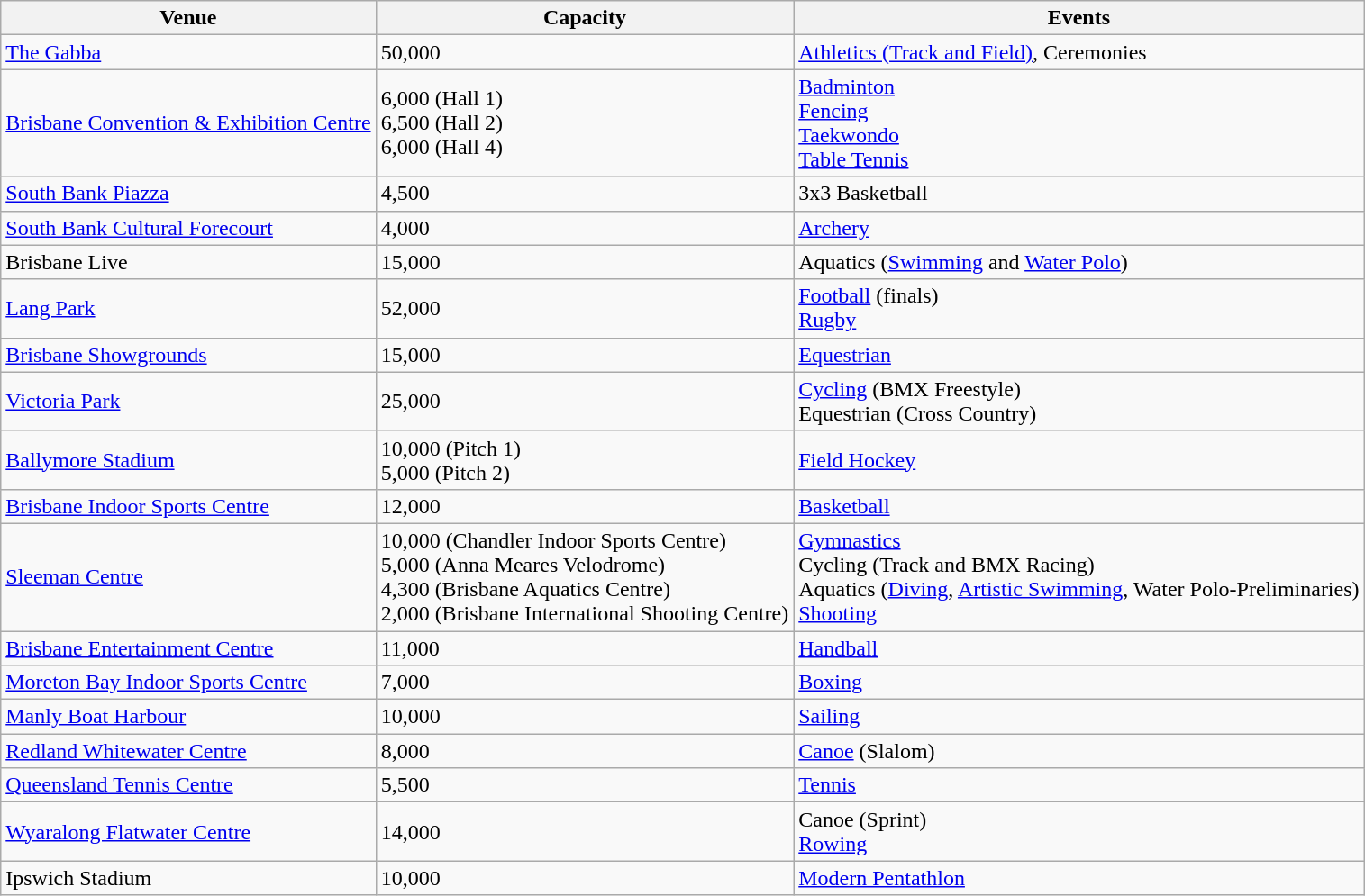<table class="wikitable sortable">
<tr>
<th>Venue</th>
<th>Capacity</th>
<th>Events</th>
</tr>
<tr>
<td><a href='#'>The Gabba</a></td>
<td>50,000</td>
<td><a href='#'>Athletics (Track and Field)</a>, Ceremonies</td>
</tr>
<tr>
<td><a href='#'>Brisbane Convention & Exhibition Centre</a></td>
<td>6,000 (Hall 1)<br>6,500 (Hall 2)<br>6,000 (Hall 4)</td>
<td><a href='#'>Badminton</a><br><a href='#'>Fencing</a><br><a href='#'>Taekwondo</a><br><a href='#'>Table Tennis</a></td>
</tr>
<tr>
<td><a href='#'>South Bank Piazza</a></td>
<td>4,500</td>
<td>3x3 Basketball</td>
</tr>
<tr>
<td><a href='#'>South Bank Cultural Forecourt</a></td>
<td>4,000</td>
<td><a href='#'>Archery</a></td>
</tr>
<tr>
<td>Brisbane Live</td>
<td>15,000</td>
<td>Aquatics (<a href='#'>Swimming</a> and <a href='#'>Water Polo</a>)</td>
</tr>
<tr>
<td><a href='#'>Lang Park</a></td>
<td>52,000</td>
<td><a href='#'>Football</a> (finals)<br><a href='#'>Rugby</a></td>
</tr>
<tr>
<td><a href='#'>Brisbane Showgrounds</a></td>
<td>15,000</td>
<td><a href='#'>Equestrian</a></td>
</tr>
<tr>
<td><a href='#'>Victoria Park</a></td>
<td>25,000</td>
<td><a href='#'>Cycling</a> (BMX Freestyle)<br>Equestrian (Cross Country)</td>
</tr>
<tr>
<td><a href='#'>Ballymore Stadium</a></td>
<td>10,000 (Pitch 1)<br>5,000 (Pitch 2)</td>
<td><a href='#'>Field Hockey</a></td>
</tr>
<tr>
<td><a href='#'>Brisbane Indoor Sports Centre</a></td>
<td>12,000</td>
<td><a href='#'>Basketball</a></td>
</tr>
<tr>
<td><a href='#'>Sleeman Centre</a></td>
<td>10,000 (Chandler Indoor Sports Centre)<br>5,000 (Anna Meares Velodrome)<br>4,300 (Brisbane Aquatics Centre)<br>2,000 (Brisbane International Shooting Centre)</td>
<td><a href='#'>Gymnastics</a><br>Cycling (Track and BMX Racing)<br>Aquatics (<a href='#'>Diving</a>, <a href='#'>Artistic Swimming</a>, Water Polo-Preliminaries)<br><a href='#'>Shooting</a></td>
</tr>
<tr>
<td><a href='#'>Brisbane Entertainment Centre</a></td>
<td>11,000</td>
<td><a href='#'>Handball</a></td>
</tr>
<tr>
<td><a href='#'>Moreton Bay Indoor Sports Centre</a></td>
<td>7,000</td>
<td><a href='#'>Boxing</a></td>
</tr>
<tr>
<td><a href='#'>Manly Boat Harbour</a></td>
<td>10,000</td>
<td><a href='#'>Sailing</a></td>
</tr>
<tr>
<td><a href='#'>Redland Whitewater Centre</a></td>
<td>8,000</td>
<td><a href='#'>Canoe</a> (Slalom)</td>
</tr>
<tr>
<td><a href='#'>Queensland Tennis Centre</a></td>
<td>5,500</td>
<td><a href='#'>Tennis</a></td>
</tr>
<tr>
<td><a href='#'>Wyaralong Flatwater Centre</a></td>
<td>14,000</td>
<td>Canoe (Sprint)<br><a href='#'>Rowing</a></td>
</tr>
<tr>
<td>Ipswich Stadium</td>
<td>10,000</td>
<td><a href='#'>Modern Pentathlon</a></td>
</tr>
</table>
